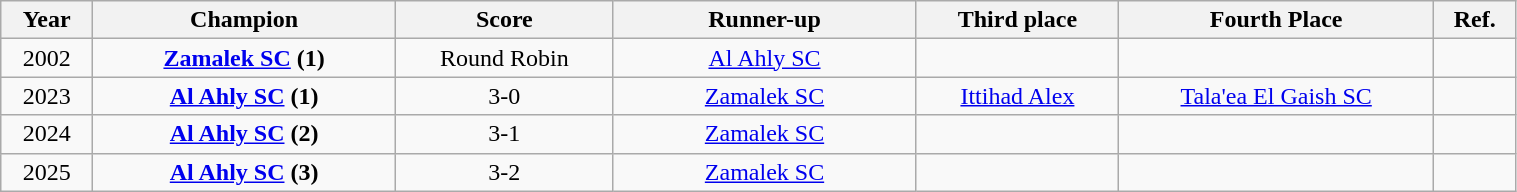<table class="wikitable" width=80% style="text-align:center;">
<tr>
<th>Year</th>
<th width=20%>Champion</th>
<th>Score</th>
<th width=20%>Runner-up</th>
<th>Third place</th>
<th>Fourth Place</th>
<th>Ref.</th>
</tr>
<tr>
<td>2002</td>
<td><strong><a href='#'>Zamalek SC</a> (1)</strong></td>
<td>Round Robin</td>
<td><a href='#'>Al Ahly SC</a></td>
<td></td>
<td></td>
<td></td>
</tr>
<tr>
<td>2023</td>
<td><strong><a href='#'>Al Ahly SC</a> (1)</strong></td>
<td>3-0</td>
<td><a href='#'>Zamalek SC</a></td>
<td><a href='#'>Ittihad Alex</a></td>
<td><a href='#'>Tala'ea El Gaish SC</a></td>
<td></td>
</tr>
<tr>
<td>2024</td>
<td><strong><a href='#'>Al Ahly SC</a> (2)</strong></td>
<td>3-1</td>
<td><a href='#'>Zamalek SC</a></td>
<td></td>
<td></td>
<td></td>
</tr>
<tr>
<td>2025</td>
<td><strong><a href='#'>Al Ahly SC</a> (3)</strong></td>
<td>3-2</td>
<td><a href='#'>Zamalek SC</a></td>
<td></td>
<td></td>
<td></td>
</tr>
</table>
